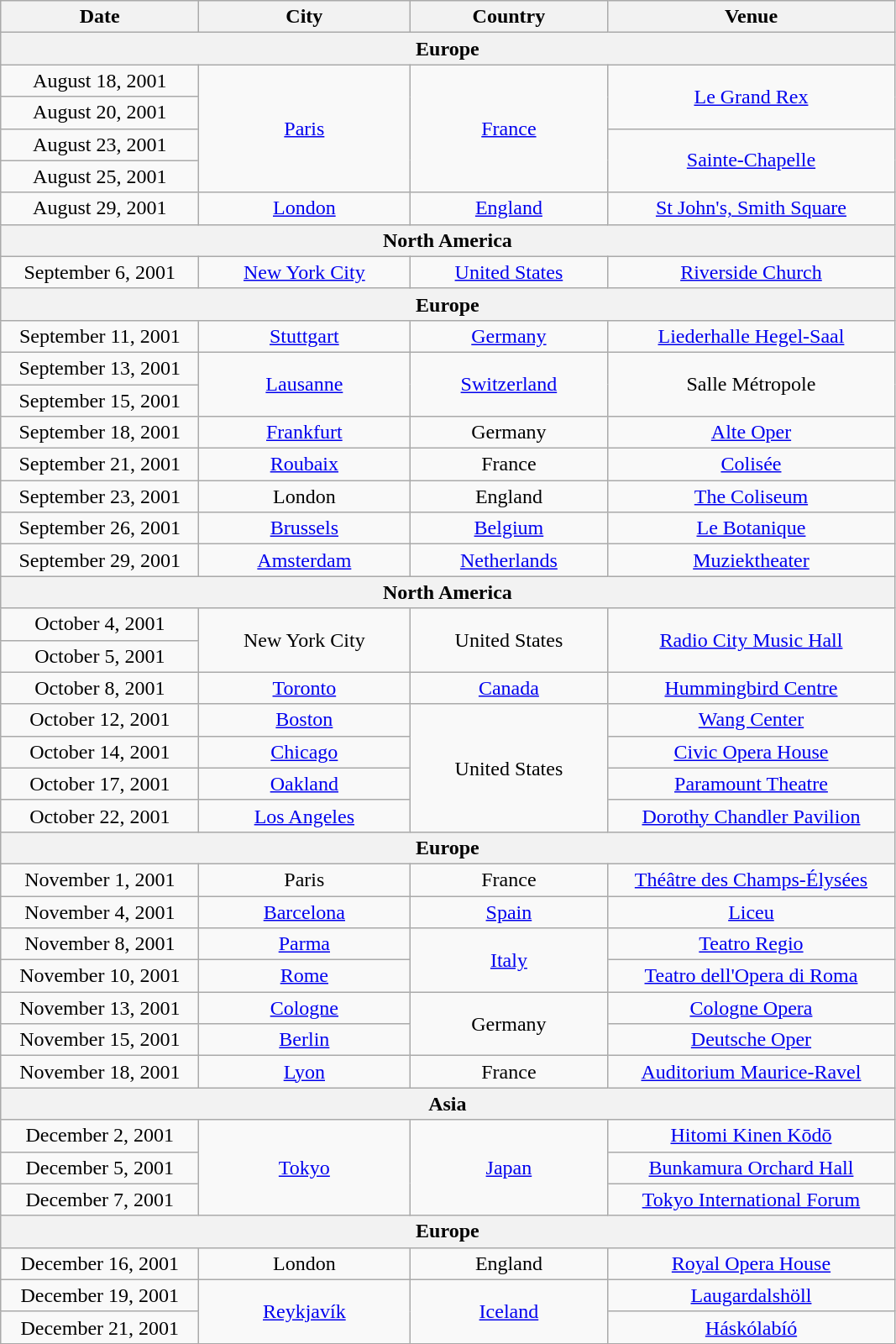<table class="wikitable" style="text-align:center;">
<tr>
<th style="width:150px;">Date</th>
<th style="width:160px;">City</th>
<th style="width:150px;">Country</th>
<th style="width:220px;">Venue</th>
</tr>
<tr>
<th colspan="5"><strong>Europe</strong></th>
</tr>
<tr>
<td>August 18, 2001</td>
<td rowspan="4"><a href='#'>Paris</a></td>
<td rowspan="4"><a href='#'>France</a></td>
<td rowspan="2"><a href='#'>Le Grand Rex</a></td>
</tr>
<tr>
<td>August 20, 2001</td>
</tr>
<tr>
<td>August 23, 2001</td>
<td rowspan="2"><a href='#'>Sainte-Chapelle</a></td>
</tr>
<tr>
<td>August 25, 2001</td>
</tr>
<tr>
<td>August 29, 2001</td>
<td><a href='#'>London</a></td>
<td><a href='#'>England</a></td>
<td><a href='#'>St John's, Smith Square</a></td>
</tr>
<tr>
<th colspan="5"><strong>North America</strong></th>
</tr>
<tr>
<td>September 6, 2001</td>
<td><a href='#'>New York City</a></td>
<td><a href='#'>United States</a></td>
<td><a href='#'>Riverside Church</a></td>
</tr>
<tr>
<th colspan="5"><strong>Europe</strong></th>
</tr>
<tr>
<td>September 11, 2001</td>
<td><a href='#'>Stuttgart</a></td>
<td><a href='#'>Germany</a></td>
<td><a href='#'>Liederhalle Hegel-Saal</a></td>
</tr>
<tr>
<td>September 13, 2001</td>
<td rowspan="2"><a href='#'>Lausanne</a></td>
<td rowspan="2"><a href='#'>Switzerland</a></td>
<td rowspan="2">Salle Métropole</td>
</tr>
<tr>
<td>September 15, 2001</td>
</tr>
<tr>
<td>September 18, 2001</td>
<td><a href='#'>Frankfurt</a></td>
<td>Germany</td>
<td><a href='#'>Alte Oper</a></td>
</tr>
<tr>
<td>September 21, 2001</td>
<td><a href='#'>Roubaix</a></td>
<td>France</td>
<td><a href='#'>Colisée</a></td>
</tr>
<tr>
<td>September 23, 2001</td>
<td>London</td>
<td>England</td>
<td><a href='#'>The Coliseum</a></td>
</tr>
<tr>
<td>September 26, 2001</td>
<td><a href='#'>Brussels</a></td>
<td><a href='#'>Belgium</a></td>
<td><a href='#'>Le Botanique</a></td>
</tr>
<tr>
<td>September 29, 2001</td>
<td><a href='#'>Amsterdam</a></td>
<td><a href='#'>Netherlands</a></td>
<td><a href='#'>Muziektheater</a></td>
</tr>
<tr>
<th colspan="5"><strong>North America</strong></th>
</tr>
<tr>
<td>October 4, 2001</td>
<td rowspan="2">New York City</td>
<td rowspan="2">United States</td>
<td rowspan="2"><a href='#'>Radio City Music Hall</a></td>
</tr>
<tr>
<td>October 5, 2001</td>
</tr>
<tr>
<td>October 8, 2001</td>
<td><a href='#'>Toronto</a></td>
<td><a href='#'>Canada</a></td>
<td><a href='#'>Hummingbird Centre</a></td>
</tr>
<tr>
<td>October 12, 2001</td>
<td><a href='#'>Boston</a></td>
<td rowspan="4">United States</td>
<td><a href='#'>Wang Center</a></td>
</tr>
<tr>
<td>October 14, 2001</td>
<td><a href='#'>Chicago</a></td>
<td><a href='#'>Civic Opera House</a></td>
</tr>
<tr>
<td>October 17, 2001</td>
<td><a href='#'>Oakland</a></td>
<td><a href='#'>Paramount Theatre</a></td>
</tr>
<tr>
<td>October 22, 2001</td>
<td><a href='#'>Los Angeles</a></td>
<td><a href='#'>Dorothy Chandler Pavilion</a></td>
</tr>
<tr>
<th colspan="5"><strong>Europe</strong></th>
</tr>
<tr>
<td>November 1, 2001</td>
<td>Paris</td>
<td>France</td>
<td><a href='#'>Théâtre des Champs-Élysées</a></td>
</tr>
<tr>
<td>November 4, 2001</td>
<td><a href='#'>Barcelona</a></td>
<td><a href='#'>Spain</a></td>
<td><a href='#'>Liceu</a></td>
</tr>
<tr>
<td>November 8, 2001</td>
<td><a href='#'>Parma</a></td>
<td rowspan="2"><a href='#'>Italy</a></td>
<td><a href='#'>Teatro Regio</a></td>
</tr>
<tr November11 Stuttgart>
<td>November 10, 2001</td>
<td><a href='#'>Rome</a></td>
<td><a href='#'>Teatro dell'Opera di Roma</a></td>
</tr>
<tr>
<td>November 13, 2001</td>
<td><a href='#'>Cologne</a></td>
<td rowspan="2">Germany</td>
<td><a href='#'>Cologne Opera</a></td>
</tr>
<tr>
<td>November 15, 2001</td>
<td><a href='#'>Berlin</a></td>
<td><a href='#'>Deutsche Oper</a></td>
</tr>
<tr>
<td>November 18, 2001</td>
<td><a href='#'>Lyon</a></td>
<td>France</td>
<td><a href='#'>Auditorium Maurice-Ravel</a></td>
</tr>
<tr>
<th colspan="5"><strong>Asia</strong></th>
</tr>
<tr>
<td>December 2, 2001</td>
<td rowspan="3"><a href='#'>Tokyo</a></td>
<td rowspan="3"><a href='#'>Japan</a></td>
<td><a href='#'>Hitomi Kinen Kōdō</a></td>
</tr>
<tr>
<td>December 5, 2001</td>
<td><a href='#'>Bunkamura Orchard Hall</a></td>
</tr>
<tr>
<td>December 7, 2001</td>
<td><a href='#'>Tokyo International Forum</a></td>
</tr>
<tr>
<th colspan="5"><strong>Europe</strong></th>
</tr>
<tr>
<td>December 16, 2001</td>
<td>London</td>
<td>England</td>
<td><a href='#'>Royal Opera House</a></td>
</tr>
<tr>
<td>December 19, 2001</td>
<td rowspan="2"><a href='#'>Reykjavík</a></td>
<td rowspan="2"><a href='#'>Iceland</a></td>
<td><a href='#'>Laugardalshöll</a></td>
</tr>
<tr>
<td>December 21, 2001</td>
<td><a href='#'>Háskólabíó</a></td>
</tr>
<tr>
</tr>
</table>
